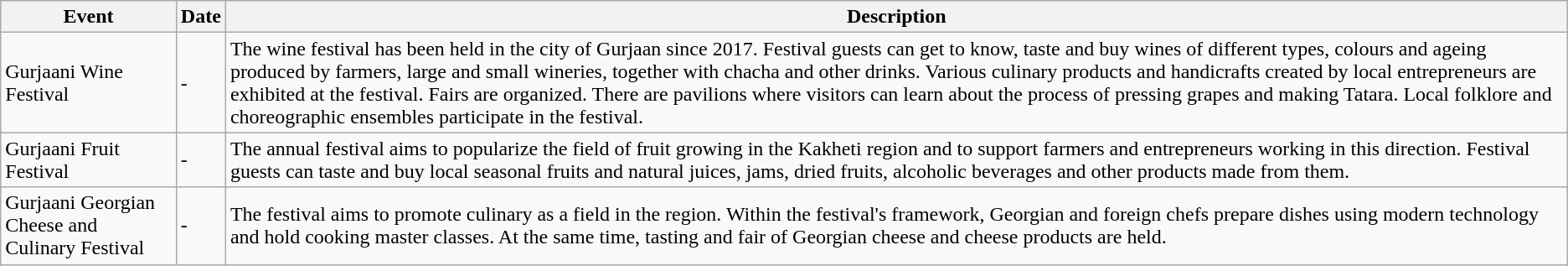<table class="wikitable">
<tr>
<th>Event</th>
<th>Date</th>
<th>Description</th>
</tr>
<tr>
<td>Gurjaani Wine Festival</td>
<td>-</td>
<td>The wine festival has been held in the city of Gurjaan since 2017. Festival guests can get to know, taste and buy wines of different types, colours and ageing produced by farmers, large and small wineries, together with chacha and other drinks. Various culinary products and handicrafts created by local entrepreneurs are exhibited at the festival. Fairs are organized. There are pavilions where visitors can learn about the process of pressing grapes and making Tatara. Local folklore and choreographic ensembles participate in the festival.</td>
</tr>
<tr>
<td>Gurjaani Fruit Festival</td>
<td>-</td>
<td>The annual festival aims to popularize the field of fruit growing in the Kakheti region and to support farmers and entrepreneurs working in this direction. Festival guests can taste and buy local seasonal fruits and natural juices, jams, dried fruits, alcoholic beverages and other products made from them.</td>
</tr>
<tr>
<td>Gurjaani Georgian Cheese and Culinary Festival</td>
<td>-</td>
<td>The festival aims to promote culinary as a field in the region. Within the festival's framework, Georgian and foreign chefs prepare dishes using modern technology and hold cooking master classes. At the same time, tasting and fair of Georgian cheese and cheese products are held.</td>
</tr>
</table>
